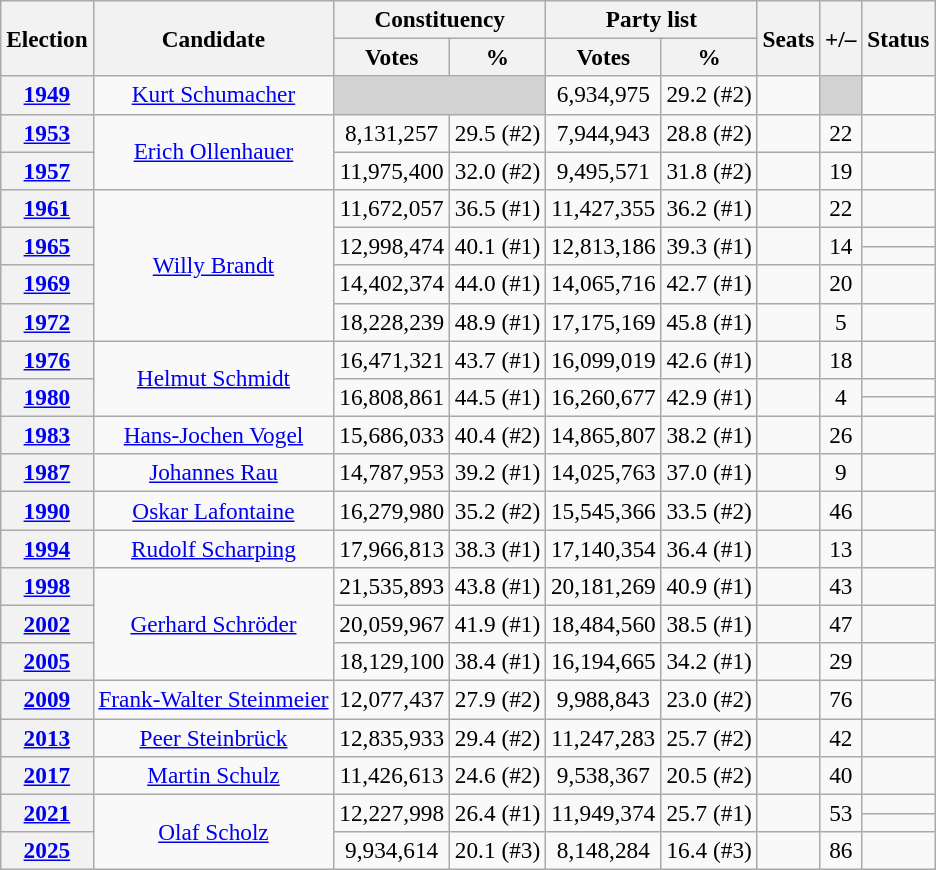<table class="wikitable" style="font-size:97%; text-align:center;">
<tr>
<th rowspan=2>Election</th>
<th rowspan=2>Candidate</th>
<th colspan=2>Constituency</th>
<th colspan=2>Party list</th>
<th rowspan=2>Seats</th>
<th rowspan=2>+/–</th>
<th rowspan=2>Status</th>
</tr>
<tr>
<th>Votes</th>
<th>%</th>
<th>Votes</th>
<th>%</th>
</tr>
<tr>
<th><a href='#'>1949</a></th>
<td><a href='#'>Kurt Schumacher</a></td>
<td bgcolor="lightgrey" colspan="2"></td>
<td>6,934,975</td>
<td>29.2 (#2)</td>
<td></td>
<td bgcolor="lightgrey"></td>
<td></td>
</tr>
<tr>
<th><a href='#'>1953</a></th>
<td rowspan=2><a href='#'>Erich Ollenhauer</a></td>
<td>8,131,257</td>
<td>29.5 (#2)</td>
<td>7,944,943</td>
<td>28.8 (#2)</td>
<td></td>
<td> 22</td>
<td></td>
</tr>
<tr>
<th><a href='#'>1957</a></th>
<td>11,975,400</td>
<td>32.0 (#2)</td>
<td>9,495,571</td>
<td>31.8 (#2)</td>
<td></td>
<td> 19</td>
<td></td>
</tr>
<tr>
<th><a href='#'>1961</a></th>
<td rowspan=5><a href='#'>Willy Brandt</a></td>
<td>11,672,057</td>
<td>36.5 (#1)</td>
<td>11,427,355</td>
<td>36.2 (#1)</td>
<td></td>
<td> 22</td>
<td></td>
</tr>
<tr>
<th rowspan=2><a href='#'>1965</a></th>
<td rowspan=2>12,998,474</td>
<td rowspan=2>40.1 (#1)</td>
<td rowspan=2>12,813,186</td>
<td rowspan=2>39.3 (#1)</td>
<td rowspan=2></td>
<td rowspan=2> 14</td>
<td></td>
</tr>
<tr>
<td></td>
</tr>
<tr>
<th><a href='#'>1969</a></th>
<td>14,402,374</td>
<td>44.0 (#1)</td>
<td>14,065,716</td>
<td>42.7 (#1)</td>
<td></td>
<td> 20</td>
<td></td>
</tr>
<tr>
<th><a href='#'>1972</a></th>
<td>18,228,239</td>
<td>48.9 (#1)</td>
<td>17,175,169</td>
<td>45.8 (#1)</td>
<td></td>
<td> 5</td>
<td></td>
</tr>
<tr>
<th><a href='#'>1976</a></th>
<td rowspan=3><a href='#'>Helmut Schmidt</a></td>
<td>16,471,321</td>
<td>43.7 (#1)</td>
<td>16,099,019</td>
<td>42.6 (#1)</td>
<td></td>
<td> 18</td>
<td></td>
</tr>
<tr>
<th rowspan=2><a href='#'>1980</a></th>
<td rowspan=2>16,808,861</td>
<td rowspan=2>44.5 (#1)</td>
<td rowspan=2>16,260,677</td>
<td rowspan=2>42.9 (#1)</td>
<td rowspan=2></td>
<td rowspan=2> 4</td>
<td></td>
</tr>
<tr>
<td></td>
</tr>
<tr>
<th><a href='#'>1983</a></th>
<td><a href='#'>Hans-Jochen Vogel</a></td>
<td>15,686,033</td>
<td>40.4 (#2)</td>
<td>14,865,807</td>
<td>38.2 (#1)</td>
<td></td>
<td> 26</td>
<td></td>
</tr>
<tr>
<th><a href='#'>1987</a></th>
<td><a href='#'>Johannes Rau</a></td>
<td>14,787,953</td>
<td>39.2 (#1)</td>
<td>14,025,763</td>
<td>37.0 (#1)</td>
<td></td>
<td> 9</td>
<td></td>
</tr>
<tr>
<th><a href='#'>1990</a></th>
<td><a href='#'>Oskar Lafontaine</a></td>
<td>16,279,980</td>
<td>35.2 (#2)</td>
<td>15,545,366</td>
<td>33.5 (#2)</td>
<td></td>
<td> 46</td>
<td></td>
</tr>
<tr>
<th><a href='#'>1994</a></th>
<td><a href='#'>Rudolf Scharping</a></td>
<td>17,966,813</td>
<td>38.3 (#1)</td>
<td>17,140,354</td>
<td>36.4 (#1)</td>
<td></td>
<td> 13</td>
<td></td>
</tr>
<tr>
<th><a href='#'>1998</a></th>
<td rowspan=3><a href='#'>Gerhard Schröder</a></td>
<td>21,535,893</td>
<td>43.8 (#1)</td>
<td>20,181,269</td>
<td>40.9 (#1)</td>
<td></td>
<td> 43</td>
<td></td>
</tr>
<tr>
<th><a href='#'>2002</a></th>
<td>20,059,967</td>
<td>41.9 (#1)</td>
<td>18,484,560</td>
<td>38.5 (#1)</td>
<td></td>
<td> 47</td>
<td></td>
</tr>
<tr>
<th><a href='#'>2005</a></th>
<td>18,129,100</td>
<td>38.4 (#1)</td>
<td>16,194,665</td>
<td>34.2 (#1)</td>
<td></td>
<td> 29</td>
<td></td>
</tr>
<tr>
<th><a href='#'>2009</a></th>
<td><a href='#'>Frank-Walter Steinmeier</a></td>
<td>12,077,437</td>
<td>27.9 (#2)</td>
<td>9,988,843</td>
<td>23.0 (#2)</td>
<td></td>
<td> 76</td>
<td></td>
</tr>
<tr>
<th><a href='#'>2013</a></th>
<td><a href='#'>Peer Steinbrück</a></td>
<td>12,835,933</td>
<td>29.4 (#2)</td>
<td>11,247,283</td>
<td>25.7 (#2)</td>
<td></td>
<td> 42</td>
<td></td>
</tr>
<tr>
<th><a href='#'>2017</a></th>
<td><a href='#'>Martin Schulz</a></td>
<td>11,426,613</td>
<td>24.6 (#2)</td>
<td>9,538,367</td>
<td>20.5 (#2)</td>
<td></td>
<td> 40</td>
<td></td>
</tr>
<tr>
<th rowspan=2><a href='#'>2021</a></th>
<td rowspan=3><a href='#'>Olaf Scholz</a></td>
<td rowspan=2>12,227,998</td>
<td rowspan=2>26.4 (#1)</td>
<td rowspan=2>11,949,374</td>
<td rowspan=2>25.7 (#1)</td>
<td rowspan=2></td>
<td rowspan=2> 53</td>
<td> </td>
</tr>
<tr>
<td> </td>
</tr>
<tr>
<th><a href='#'>2025</a></th>
<td>9,934,614</td>
<td>20.1 (#3)</td>
<td>8,148,284</td>
<td>16.4 (#3)</td>
<td></td>
<td> 86</td>
<td></td>
</tr>
</table>
